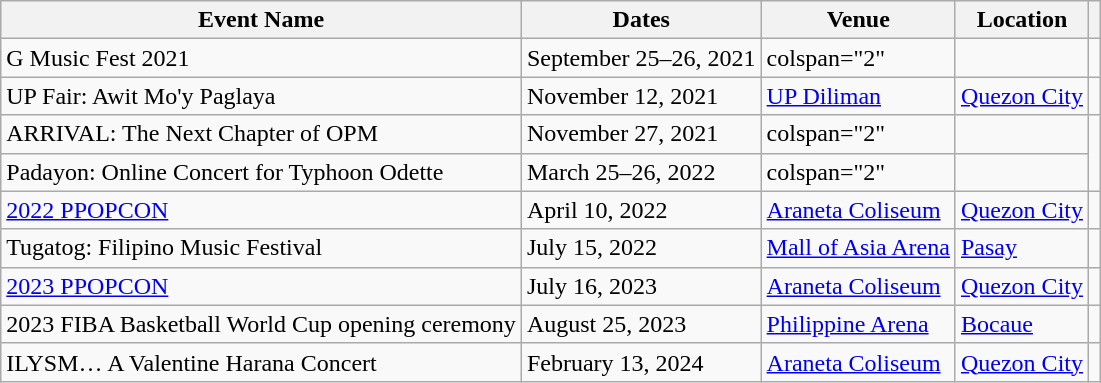<table class="wikitable">
<tr>
<th>Event Name</th>
<th>Dates</th>
<th>Venue</th>
<th>Location</th>
<th></th>
</tr>
<tr>
<td>G Music Fest 2021</td>
<td>September 25–26, 2021</td>
<td>colspan="2" </td>
<td></td>
</tr>
<tr>
<td>UP Fair: Awit Mo'y Paglaya</td>
<td>November 12, 2021</td>
<td><a href='#'>UP Diliman</a></td>
<td><a href='#'>Quezon City</a></td>
<td></td>
</tr>
<tr>
<td>ARRIVAL: The Next Chapter of OPM</td>
<td>November 27, 2021</td>
<td>colspan="2" </td>
<td></td>
</tr>
<tr>
<td>Padayon: Online Concert for Typhoon Odette</td>
<td>March 25–26, 2022</td>
<td>colspan="2" </td>
<td></td>
</tr>
<tr>
<td><a href='#'>2022 PPOPCON</a></td>
<td>April 10, 2022</td>
<td><a href='#'>Araneta Coliseum</a></td>
<td><a href='#'>Quezon City</a></td>
<td></td>
</tr>
<tr>
<td>Tugatog: Filipino Music Festival</td>
<td>July 15, 2022</td>
<td><a href='#'>Mall of Asia Arena</a></td>
<td><a href='#'>Pasay</a></td>
<td></td>
</tr>
<tr>
<td><a href='#'>2023 PPOPCON</a></td>
<td>July 16, 2023</td>
<td><a href='#'>Araneta Coliseum</a></td>
<td><a href='#'>Quezon City</a></td>
<td></td>
</tr>
<tr>
<td>2023 FIBA Basketball World Cup opening ceremony</td>
<td>August 25, 2023</td>
<td><a href='#'>Philippine Arena</a></td>
<td><a href='#'>Bocaue</a></td>
<td></td>
</tr>
<tr>
<td>ILYSM… A Valentine Harana Concert</td>
<td>February 13, 2024</td>
<td><a href='#'>Araneta Coliseum</a></td>
<td><a href='#'>Quezon City</a></td>
<td></td>
</tr>
</table>
